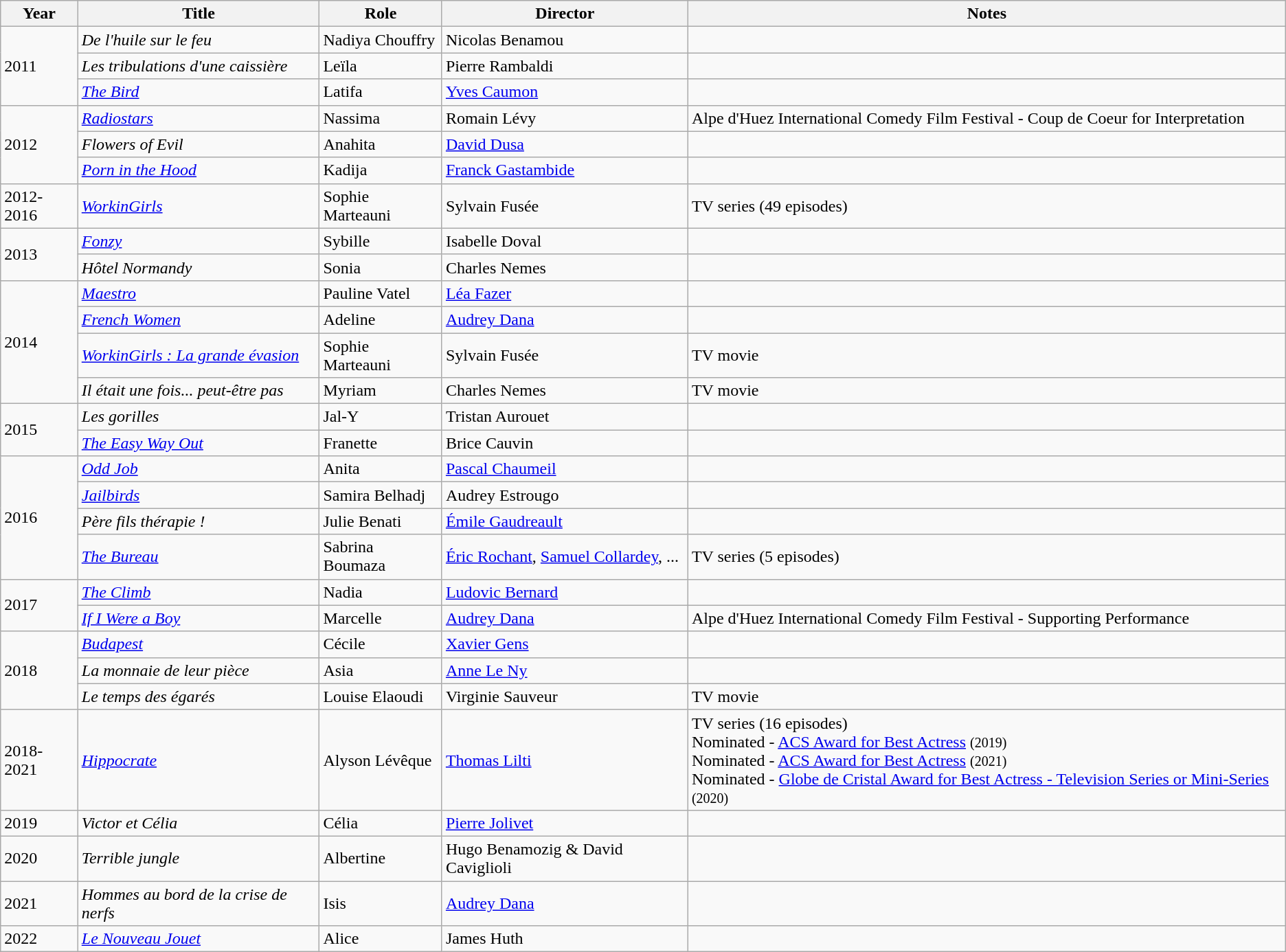<table class="wikitable sortable">
<tr>
<th>Year</th>
<th>Title</th>
<th>Role</th>
<th>Director</th>
<th class="unsortable">Notes</th>
</tr>
<tr>
<td rowspan="3">2011</td>
<td><em>De l'huile sur le feu</em></td>
<td>Nadiya Chouffry</td>
<td>Nicolas Benamou</td>
<td></td>
</tr>
<tr>
<td><em>Les tribulations d'une caissière</em></td>
<td>Leïla</td>
<td>Pierre Rambaldi</td>
<td></td>
</tr>
<tr>
<td><em><a href='#'>The Bird</a></em></td>
<td>Latifa</td>
<td><a href='#'>Yves Caumon</a></td>
<td></td>
</tr>
<tr>
<td rowspan="3">2012</td>
<td><em><a href='#'>Radiostars</a></em></td>
<td>Nassima</td>
<td>Romain Lévy</td>
<td>Alpe d'Huez International Comedy Film Festival - Coup de Coeur for Interpretation</td>
</tr>
<tr>
<td><em>Flowers of Evil</em></td>
<td>Anahita</td>
<td><a href='#'>David Dusa</a></td>
<td></td>
</tr>
<tr>
<td><em><a href='#'>Porn in the Hood</a></em></td>
<td>Kadija</td>
<td><a href='#'>Franck Gastambide</a></td>
<td></td>
</tr>
<tr>
<td>2012-2016</td>
<td><em><a href='#'>WorkinGirls</a></em></td>
<td>Sophie Marteauni</td>
<td>Sylvain Fusée</td>
<td>TV series (49 episodes)</td>
</tr>
<tr>
<td rowspan="2">2013</td>
<td><em><a href='#'>Fonzy</a></em></td>
<td>Sybille</td>
<td>Isabelle Doval</td>
<td></td>
</tr>
<tr>
<td><em>Hôtel Normandy</em></td>
<td>Sonia</td>
<td>Charles Nemes</td>
<td></td>
</tr>
<tr>
<td rowspan="4">2014</td>
<td><em><a href='#'>Maestro</a></em></td>
<td>Pauline Vatel</td>
<td><a href='#'>Léa Fazer</a></td>
<td></td>
</tr>
<tr>
<td><em><a href='#'>French Women</a></em></td>
<td>Adeline</td>
<td><a href='#'>Audrey Dana</a></td>
<td></td>
</tr>
<tr>
<td><em><a href='#'>WorkinGirls : La grande évasion</a></em></td>
<td>Sophie Marteauni</td>
<td>Sylvain Fusée</td>
<td>TV movie</td>
</tr>
<tr>
<td><em>Il était une fois... peut-être pas</em></td>
<td>Myriam</td>
<td>Charles Nemes</td>
<td>TV movie</td>
</tr>
<tr>
<td rowspan=2>2015</td>
<td><em>Les gorilles</em></td>
<td>Jal-Y</td>
<td>Tristan Aurouet</td>
<td></td>
</tr>
<tr>
<td><em><a href='#'>The Easy Way Out</a></em></td>
<td>Franette</td>
<td>Brice Cauvin</td>
<td></td>
</tr>
<tr>
<td rowspan="4">2016</td>
<td><em><a href='#'>Odd Job</a></em></td>
<td>Anita</td>
<td><a href='#'>Pascal Chaumeil</a></td>
<td></td>
</tr>
<tr>
<td><em><a href='#'>Jailbirds</a></em></td>
<td>Samira Belhadj</td>
<td>Audrey Estrougo</td>
<td></td>
</tr>
<tr>
<td><em>Père fils thérapie !</em></td>
<td>Julie Benati</td>
<td><a href='#'>Émile Gaudreault</a></td>
<td></td>
</tr>
<tr>
<td><em><a href='#'>The Bureau</a></em></td>
<td>Sabrina Boumaza</td>
<td><a href='#'>Éric Rochant</a>, <a href='#'>Samuel Collardey</a>, ...</td>
<td>TV series (5 episodes)</td>
</tr>
<tr>
<td rowspan="2">2017</td>
<td><em><a href='#'>The Climb</a></em></td>
<td>Nadia</td>
<td><a href='#'>Ludovic Bernard</a></td>
<td></td>
</tr>
<tr>
<td><em><a href='#'>If I Were a Boy</a></em></td>
<td>Marcelle</td>
<td><a href='#'>Audrey Dana</a></td>
<td>Alpe d'Huez International Comedy Film Festival - Supporting Performance</td>
</tr>
<tr>
<td rowspan="3">2018</td>
<td><em><a href='#'>Budapest</a></em></td>
<td>Cécile</td>
<td><a href='#'>Xavier Gens</a></td>
<td></td>
</tr>
<tr>
<td><em>La monnaie de leur pièce</em></td>
<td>Asia</td>
<td><a href='#'>Anne Le Ny</a></td>
<td></td>
</tr>
<tr>
<td><em>Le temps des égarés</em></td>
<td>Louise Elaoudi</td>
<td>Virginie Sauveur</td>
<td>TV movie</td>
</tr>
<tr>
<td>2018-2021</td>
<td><em><a href='#'>Hippocrate</a></em></td>
<td>Alyson Lévêque</td>
<td><a href='#'>Thomas Lilti</a></td>
<td>TV series (16 episodes)<br>Nominated - <a href='#'>ACS Award for Best Actress</a> <small>(2019)</small><br>Nominated - <a href='#'>ACS Award for Best Actress</a> <small>(2021)</small><br>Nominated - <a href='#'>Globe de Cristal Award for Best Actress - Television Series or Mini-Series</a> <small>(2020)</small></td>
</tr>
<tr>
<td>2019</td>
<td><em>Victor et Célia</em></td>
<td>Célia</td>
<td><a href='#'>Pierre Jolivet</a></td>
<td></td>
</tr>
<tr>
<td>2020</td>
<td><em>Terrible jungle</em></td>
<td>Albertine</td>
<td>Hugo Benamozig & David Caviglioli</td>
<td></td>
</tr>
<tr>
<td>2021</td>
<td><em>Hommes au bord de la crise de nerfs</em></td>
<td>Isis</td>
<td><a href='#'>Audrey Dana</a></td>
<td></td>
</tr>
<tr>
<td>2022</td>
<td><em><a href='#'>Le Nouveau Jouet</a></em></td>
<td>Alice</td>
<td>James Huth</td>
</tr>
</table>
